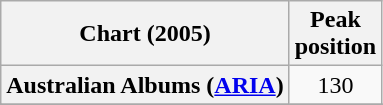<table class="wikitable sortable plainrowheaders" style="text-align:center">
<tr>
<th scope="col">Chart (2005)</th>
<th scope="col">Peak<br>position</th>
</tr>
<tr>
<th scope="row">Australian Albums (<a href='#'>ARIA</a>)</th>
<td>130</td>
</tr>
<tr>
</tr>
<tr>
</tr>
<tr>
</tr>
<tr>
</tr>
<tr>
</tr>
<tr>
</tr>
<tr>
</tr>
<tr>
</tr>
<tr>
</tr>
</table>
